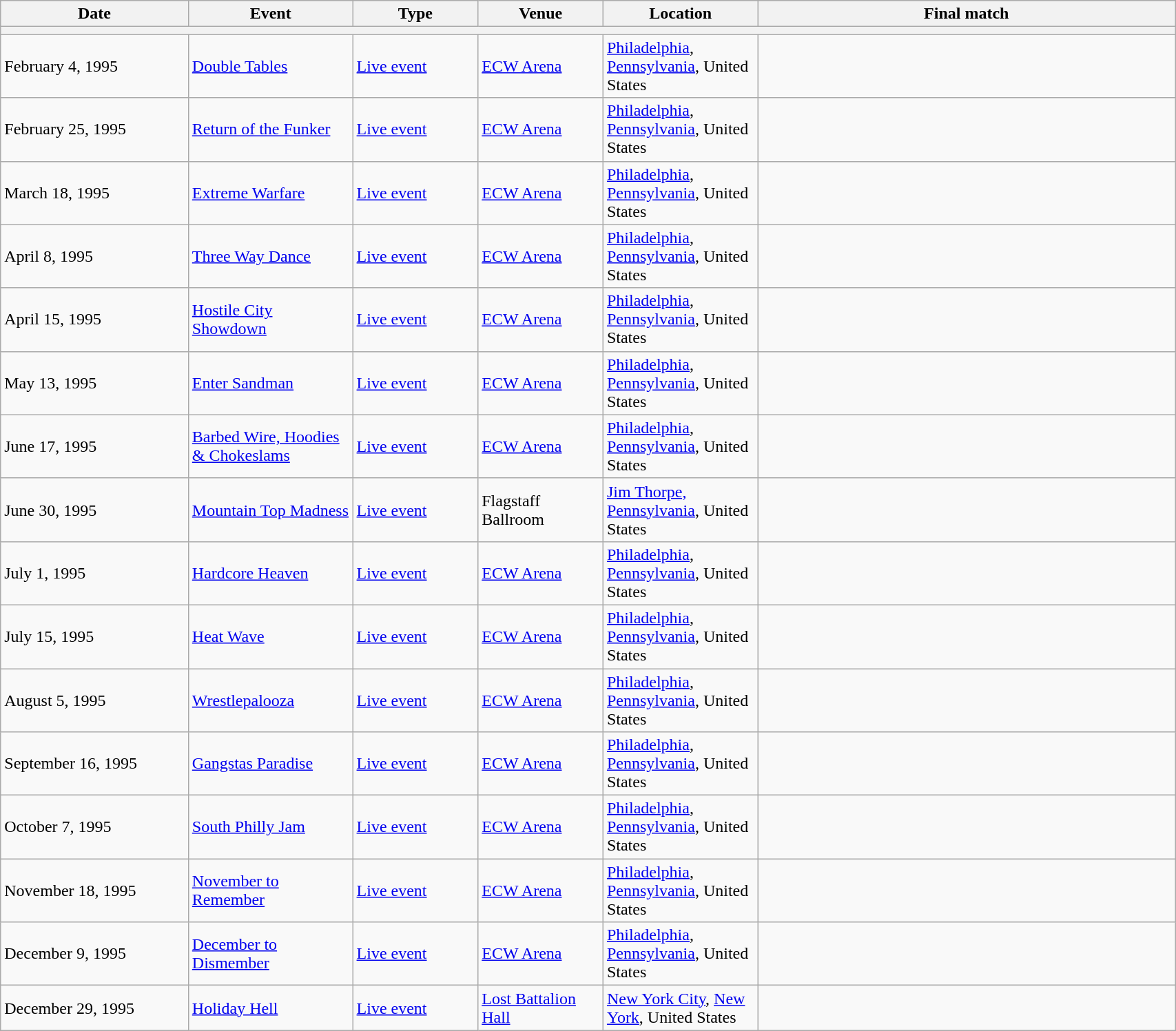<table class="wikitable" width="90%">
<tr>
<th style=width:9%><strong>Date</strong></th>
<th style=width:6%><strong>Event</strong></th>
<th style=width:6%><strong>Type</strong></th>
<th style=width:6%><strong>Venue</strong></th>
<th style=width:6%><strong>Location</strong></th>
<th style=width:20%><strong>Final match</strong></th>
</tr>
<tr>
<th colspan=6></th>
</tr>
<tr>
<td>February 4, 1995</td>
<td><a href='#'>Double Tables</a></td>
<td><a href='#'>Live event</a></td>
<td><a href='#'>ECW Arena</a></td>
<td><a href='#'>Philadelphia</a>, <a href='#'>Pennsylvania</a>, United States</td>
<td></td>
</tr>
<tr>
<td>February 25, 1995</td>
<td><a href='#'>Return of the Funker</a></td>
<td><a href='#'>Live event</a></td>
<td><a href='#'>ECW Arena</a></td>
<td><a href='#'>Philadelphia</a>, <a href='#'>Pennsylvania</a>, United States</td>
<td></td>
</tr>
<tr>
<td>March 18, 1995</td>
<td><a href='#'>Extreme Warfare</a></td>
<td><a href='#'>Live event</a></td>
<td><a href='#'>ECW Arena</a></td>
<td><a href='#'>Philadelphia</a>, <a href='#'>Pennsylvania</a>, United States</td>
<td></td>
</tr>
<tr>
<td>April 8, 1995</td>
<td><a href='#'>Three Way Dance</a></td>
<td><a href='#'>Live event</a></td>
<td><a href='#'>ECW Arena</a></td>
<td><a href='#'>Philadelphia</a>, <a href='#'>Pennsylvania</a>, United States</td>
<td></td>
</tr>
<tr>
<td>April 15, 1995</td>
<td><a href='#'>Hostile City Showdown</a></td>
<td><a href='#'>Live event</a></td>
<td><a href='#'>ECW Arena</a></td>
<td><a href='#'>Philadelphia</a>, <a href='#'>Pennsylvania</a>, United States</td>
<td></td>
</tr>
<tr>
<td>May 13, 1995</td>
<td><a href='#'>Enter Sandman</a></td>
<td><a href='#'>Live event</a></td>
<td><a href='#'>ECW Arena</a></td>
<td><a href='#'>Philadelphia</a>, <a href='#'>Pennsylvania</a>, United States</td>
<td></td>
</tr>
<tr>
<td>June 17, 1995</td>
<td><a href='#'>Barbed Wire, Hoodies & Chokeslams</a></td>
<td><a href='#'>Live event</a></td>
<td><a href='#'>ECW Arena</a></td>
<td><a href='#'>Philadelphia</a>, <a href='#'>Pennsylvania</a>, United States</td>
<td></td>
</tr>
<tr>
<td>June 30, 1995</td>
<td><a href='#'>Mountain Top Madness</a></td>
<td><a href='#'>Live event</a></td>
<td>Flagstaff Ballroom</td>
<td><a href='#'>Jim Thorpe, Pennsylvania</a>, United States</td>
<td></td>
</tr>
<tr>
<td>July 1, 1995</td>
<td><a href='#'>Hardcore Heaven</a></td>
<td><a href='#'>Live event</a></td>
<td><a href='#'>ECW Arena</a></td>
<td><a href='#'>Philadelphia</a>, <a href='#'>Pennsylvania</a>, United States</td>
<td></td>
</tr>
<tr>
<td>July 15, 1995</td>
<td><a href='#'>Heat Wave</a></td>
<td><a href='#'>Live event</a></td>
<td><a href='#'>ECW Arena</a></td>
<td><a href='#'>Philadelphia</a>, <a href='#'>Pennsylvania</a>, United States</td>
<td></td>
</tr>
<tr>
<td>August 5, 1995</td>
<td><a href='#'>Wrestlepalooza</a></td>
<td><a href='#'>Live event</a></td>
<td><a href='#'>ECW Arena</a></td>
<td><a href='#'>Philadelphia</a>, <a href='#'>Pennsylvania</a>, United States</td>
<td></td>
</tr>
<tr>
<td>September 16, 1995</td>
<td><a href='#'>Gangstas Paradise</a></td>
<td><a href='#'>Live event</a></td>
<td><a href='#'>ECW Arena</a></td>
<td><a href='#'>Philadelphia</a>, <a href='#'>Pennsylvania</a>, United States</td>
<td></td>
</tr>
<tr>
<td>October 7, 1995</td>
<td><a href='#'>South Philly Jam</a></td>
<td><a href='#'>Live event</a></td>
<td><a href='#'>ECW Arena</a></td>
<td><a href='#'>Philadelphia</a>, <a href='#'>Pennsylvania</a>, United States</td>
<td></td>
</tr>
<tr>
<td>November 18, 1995</td>
<td><a href='#'>November to Remember</a></td>
<td><a href='#'>Live event</a></td>
<td><a href='#'>ECW Arena</a></td>
<td><a href='#'>Philadelphia</a>, <a href='#'>Pennsylvania</a>, United States</td>
<td></td>
</tr>
<tr>
<td>December 9, 1995</td>
<td><a href='#'>December to Dismember</a></td>
<td><a href='#'>Live event</a></td>
<td><a href='#'>ECW Arena</a></td>
<td><a href='#'>Philadelphia</a>, <a href='#'>Pennsylvania</a>, United States</td>
<td></td>
</tr>
<tr>
<td>December 29, 1995</td>
<td><a href='#'>Holiday Hell</a></td>
<td><a href='#'>Live event</a></td>
<td><a href='#'>Lost Battalion Hall</a></td>
<td><a href='#'>New York City</a>, <a href='#'>New York</a>, United States</td>
<td></td>
</tr>
</table>
